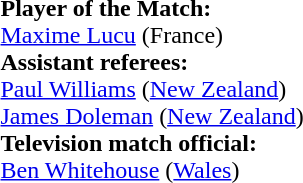<table style="width:100%">
<tr>
<td><br><strong>Player of the Match:</strong>
<br><a href='#'>Maxime Lucu</a> (France)<br><strong>Assistant referees:</strong>
<br><a href='#'>Paul Williams</a> (<a href='#'>New Zealand</a>)
<br><a href='#'>James Doleman</a> (<a href='#'>New Zealand</a>)
<br><strong>Television match official:</strong>
<br><a href='#'>Ben Whitehouse</a> (<a href='#'>Wales</a>)</td>
</tr>
</table>
